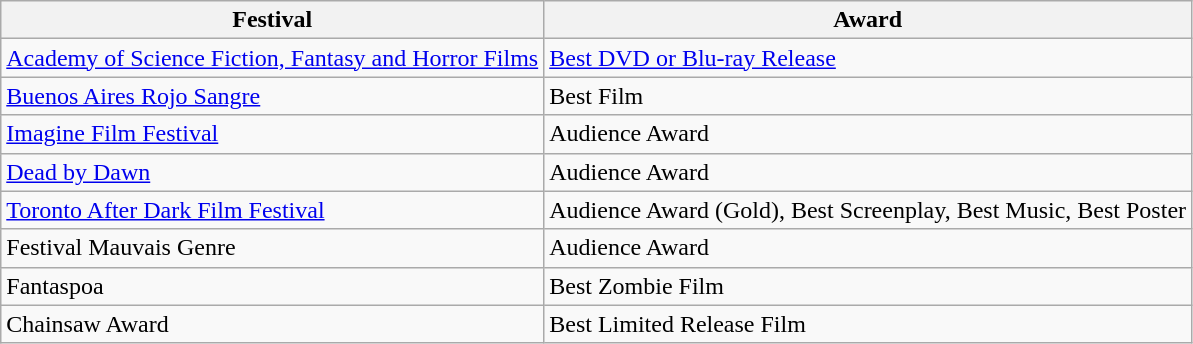<table class="wikitable" border="1">
<tr>
<th>Festival</th>
<th>Award</th>
</tr>
<tr>
<td><a href='#'>Academy of Science Fiction, Fantasy and Horror Films</a></td>
<td><a href='#'>Best DVD or Blu-ray Release</a></td>
</tr>
<tr>
<td><a href='#'>Buenos Aires Rojo Sangre</a></td>
<td>Best Film</td>
</tr>
<tr>
<td><a href='#'>Imagine Film Festival</a></td>
<td>Audience Award</td>
</tr>
<tr>
<td><a href='#'>Dead by Dawn</a></td>
<td>Audience Award</td>
</tr>
<tr>
<td><a href='#'>Toronto After Dark Film Festival</a></td>
<td>Audience Award (Gold), Best Screenplay, Best Music, Best Poster</td>
</tr>
<tr>
<td>Festival Mauvais Genre</td>
<td>Audience Award</td>
</tr>
<tr>
<td>Fantaspoa</td>
<td>Best Zombie Film</td>
</tr>
<tr>
<td>Chainsaw Award</td>
<td>Best Limited Release Film</td>
</tr>
</table>
